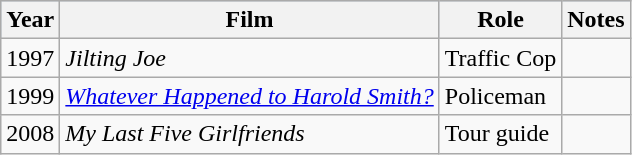<table class="wikitable">
<tr style="background:#b0c4de; text-align:center;">
<th>Year</th>
<th>Film</th>
<th>Role</th>
<th>Notes</th>
</tr>
<tr>
<td>1997</td>
<td><em>Jilting Joe</em></td>
<td>Traffic Cop</td>
<td></td>
</tr>
<tr>
<td>1999</td>
<td><em><a href='#'>Whatever Happened to Harold Smith?</a></em></td>
<td>Policeman</td>
<td></td>
</tr>
<tr>
<td>2008</td>
<td><em>My Last Five Girlfriends</em></td>
<td>Tour guide</td>
<td></td>
</tr>
</table>
